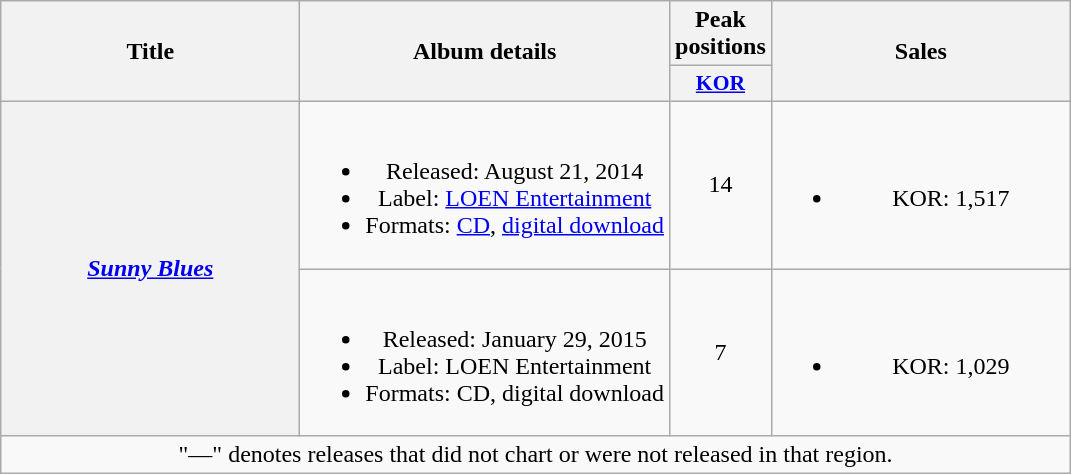<table class="wikitable plainrowheaders" style="text-align:center;">
<tr>
<th scope="col" rowspan="2" style="width:12em;">Title</th>
<th scope="col" rowspan="2">Album details</th>
<th scope="col" colspan="1">Peak positions</th>
<th scope="col" rowspan="2" style="width:12em;">Sales</th>
</tr>
<tr>
<th scope="col" style="width:3em;font-size:90%;"><a href='#'>KOR</a><br></th>
</tr>
<tr>
<th scope="row" rowspan="2"><em><a href='#'>Sunny Blues</a></em></th>
<td><br><ul><li>Released: August 21, 2014</li><li>Label: <a href='#'>LOEN Entertainment</a></li><li>Formats: <a href='#'>CD</a>, <a href='#'>digital download</a></li></ul></td>
<td>14</td>
<td><br><ul><li>KOR: 1,517</li></ul></td>
</tr>
<tr>
<td><br><ul><li>Released: January 29, 2015</li><li>Label: LOEN Entertainment</li><li>Formats: CD, digital download</li></ul></td>
<td>7</td>
<td><br><ul><li>KOR: 1,029</li></ul></td>
</tr>
<tr>
<td colspan="4">"—" denotes releases that did not chart or were not released in that region.</td>
</tr>
</table>
